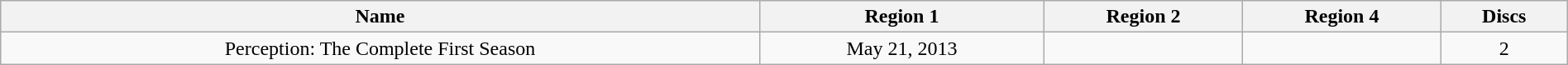<table class="wikitable" style="width:100%;">
<tr>
<th>Name</th>
<th>Region 1</th>
<th>Region 2</th>
<th>Region 4</th>
<th>Discs</th>
</tr>
<tr style="text-align:center;">
<td>Perception: The Complete First Season</td>
<td>May 21, 2013</td>
<td></td>
<td></td>
<td>2</td>
</tr>
</table>
